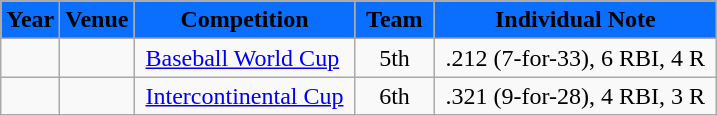<table class="wikitable">
<tr>
<th style="background:#0A6EFF"><span>Year</span></th>
<th style="background:#0A6EFF"><span>Venue</span></th>
<th style="background:#0A6EFF"><span>Competition</span></th>
<th style="background:#0A6EFF"><span> Team </span></th>
<th style="background:#0A6EFF"><span>Individual Note</span></th>
</tr>
<tr>
<td>  </td>
<td>  </td>
<td> <a href='#'>Baseball World Cup</a> </td>
<td style="text-align:center">5th</td>
<td style="text-align:center"> .212 (7-for-33), 6 RBI, 4 R </td>
</tr>
<tr>
<td style="text-align:center"></td>
<td>  </td>
<td> <a href='#'>Intercontinental Cup</a> </td>
<td style="text-align:center">6th</td>
<td style="text-align:center"> .321 (9-for-28), 4 RBI, 3 R </td>
</tr>
</table>
